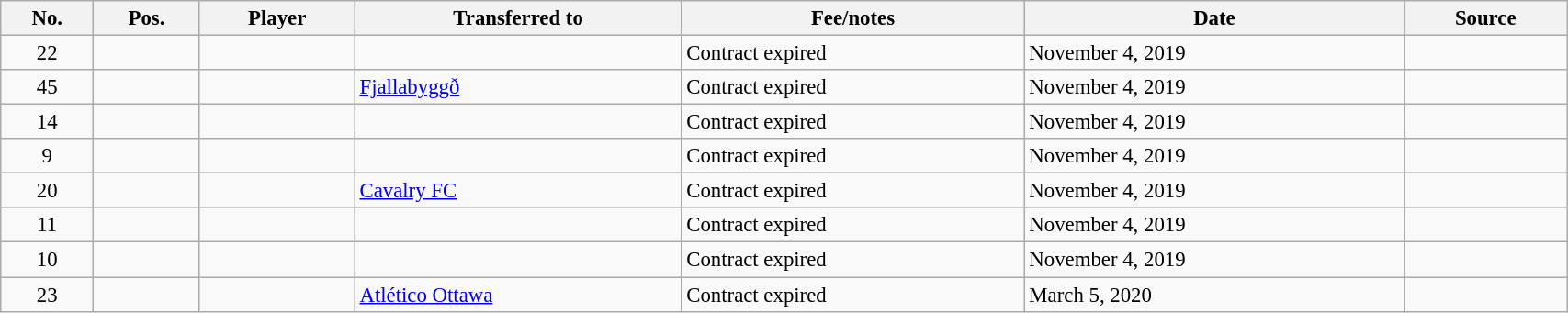<table class="wikitable sortable" style="width:90%; font-size:95%;">
<tr>
<th>No.</th>
<th>Pos.</th>
<th>Player</th>
<th>Transferred to</th>
<th>Fee/notes</th>
<th>Date</th>
<th>Source</th>
</tr>
<tr>
<td align=center>22</td>
<td align=center></td>
<td></td>
<td></td>
<td>Contract expired</td>
<td>November 4, 2019</td>
<td></td>
</tr>
<tr>
<td align=center>45</td>
<td align=center></td>
<td></td>
<td> <a href='#'>Fjallabyggð</a></td>
<td>Contract expired</td>
<td>November 4, 2019</td>
<td></td>
</tr>
<tr>
<td align=center>14</td>
<td align=center></td>
<td></td>
<td></td>
<td>Contract expired</td>
<td>November 4, 2019</td>
<td></td>
</tr>
<tr>
<td align=center>9</td>
<td align=center></td>
<td></td>
<td></td>
<td>Contract expired</td>
<td>November 4, 2019</td>
<td></td>
</tr>
<tr>
<td align=center>20</td>
<td align=center></td>
<td></td>
<td> <a href='#'>Cavalry FC</a></td>
<td>Contract expired</td>
<td>November 4, 2019</td>
<td></td>
</tr>
<tr>
<td align=center>11</td>
<td align=center></td>
<td></td>
<td></td>
<td>Contract expired</td>
<td>November 4, 2019</td>
<td></td>
</tr>
<tr>
<td align=center>10</td>
<td align=center></td>
<td></td>
<td></td>
<td>Contract expired</td>
<td>November 4, 2019</td>
<td></td>
</tr>
<tr>
<td align=center>23</td>
<td align=center></td>
<td></td>
<td> <a href='#'>Atlético Ottawa</a></td>
<td>Contract expired</td>
<td>March 5, 2020</td>
<td></td>
</tr>
</table>
